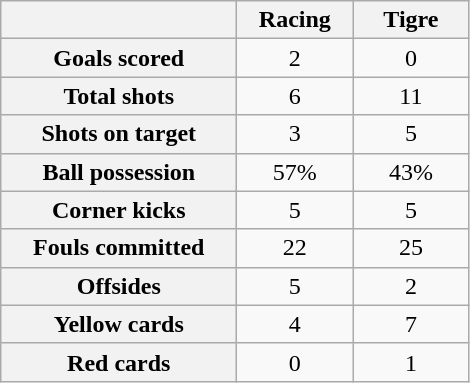<table class="wikitable" style="text-align:center">
<tr>
<th scope="col" style="width:150px"></th>
<th scope="col" style="width:70px">Racing</th>
<th scope="col" style="width:70px">Tigre</th>
</tr>
<tr>
<th scope=row>Goals scored</th>
<td>2</td>
<td>0</td>
</tr>
<tr>
<th scope=row>Total shots</th>
<td>6</td>
<td>11</td>
</tr>
<tr>
<th scope=row>Shots on target</th>
<td>3</td>
<td>5</td>
</tr>
<tr>
<th scope=row>Ball possession</th>
<td>57%</td>
<td>43%</td>
</tr>
<tr>
<th scope=row>Corner kicks</th>
<td>5</td>
<td>5</td>
</tr>
<tr>
<th scope=row>Fouls committed</th>
<td>22</td>
<td>25</td>
</tr>
<tr>
<th scope=row>Offsides</th>
<td>5</td>
<td>2</td>
</tr>
<tr>
<th scope=row>Yellow cards</th>
<td>4</td>
<td>7</td>
</tr>
<tr>
<th scope=row>Red cards</th>
<td>0</td>
<td>1</td>
</tr>
</table>
